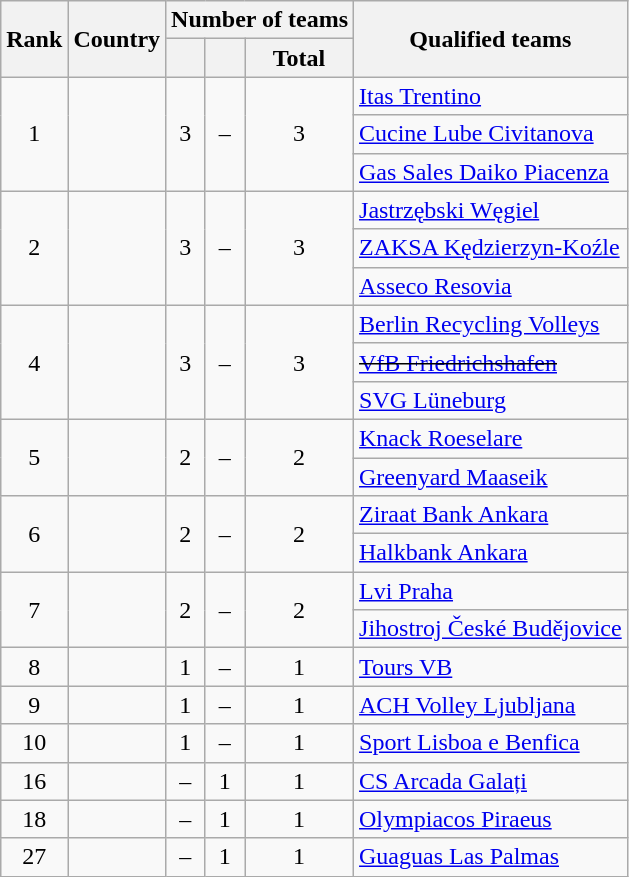<table class="wikitable" style="text-align:left">
<tr>
<th rowspan=2>Rank</th>
<th rowspan=2>Country</th>
<th colspan=3>Number of teams</th>
<th rowspan=2>Qualified teams</th>
</tr>
<tr>
<th></th>
<th></th>
<th>Total</th>
</tr>
<tr>
<td rowspan="3" align="center">1</td>
<td rowspan="3"></td>
<td rowspan="3" align="center">3</td>
<td rowspan="3" align="center">–</td>
<td align="center" rowspan="3">3</td>
<td><a href='#'>Itas Trentino</a></td>
</tr>
<tr>
<td><a href='#'>Cucine Lube Civitanova</a></td>
</tr>
<tr>
<td><a href='#'>Gas Sales Daiko Piacenza</a></td>
</tr>
<tr>
<td rowspan="3" align="center">2</td>
<td rowspan="3"></td>
<td rowspan="3" align="center">3</td>
<td rowspan="3" align="center">–</td>
<td align="center" rowspan="3">3</td>
<td><a href='#'>Jastrzębski Węgiel</a></td>
</tr>
<tr>
<td><a href='#'>ZAKSA Kędzierzyn-Koźle</a></td>
</tr>
<tr>
<td><a href='#'>Asseco Resovia</a></td>
</tr>
<tr>
<td rowspan="3" align="center">4</td>
<td rowspan="3"></td>
<td rowspan="3" align="center">3</td>
<td rowspan="3" align="center">–</td>
<td align="center" rowspan="3">3</td>
<td><a href='#'>Berlin Recycling Volleys</a></td>
</tr>
<tr>
<td><del><a href='#'>VfB Friedrichshafen</a></del></td>
</tr>
<tr>
<td><a href='#'>SVG Lüneburg</a></td>
</tr>
<tr>
<td rowspan="2" align="center">5</td>
<td rowspan="2"></td>
<td rowspan="2" align="center">2</td>
<td rowspan="2" align="center">–</td>
<td align="center" rowspan="2">2</td>
<td><a href='#'>Knack Roeselare</a></td>
</tr>
<tr>
<td><a href='#'>Greenyard Maaseik</a></td>
</tr>
<tr>
<td rowspan="2" align="center">6</td>
<td rowspan="2"></td>
<td rowspan="2" align="center">2</td>
<td rowspan="2" align="center">–</td>
<td align="center" rowspan="2">2</td>
<td><a href='#'>Ziraat Bank Ankara</a></td>
</tr>
<tr>
<td><a href='#'>Halkbank Ankara</a></td>
</tr>
<tr>
<td rowspan="2" align="center">7</td>
<td rowspan="2"></td>
<td rowspan="2" align="center">2</td>
<td rowspan="2" align="center">–</td>
<td align="center" rowspan="2">2</td>
<td><a href='#'>Lvi Praha</a></td>
</tr>
<tr>
<td><a href='#'>Jihostroj České Budějovice</a></td>
</tr>
<tr>
<td align="center">8</td>
<td></td>
<td align="center">1</td>
<td align="center">–</td>
<td align="center">1</td>
<td><a href='#'>Tours VB</a></td>
</tr>
<tr>
<td align="center">9</td>
<td></td>
<td align="center">1</td>
<td align="center">–</td>
<td align="center">1</td>
<td><a href='#'>ACH Volley Ljubljana</a></td>
</tr>
<tr>
<td align="center">10</td>
<td></td>
<td align="center">1</td>
<td align="center">–</td>
<td align="center">1</td>
<td><a href='#'>Sport Lisboa e Benfica</a></td>
</tr>
<tr>
<td align="center">16</td>
<td></td>
<td align="center">–</td>
<td align="center">1</td>
<td align="center">1</td>
<td><a href='#'>CS Arcada Galați</a></td>
</tr>
<tr>
<td align="center">18</td>
<td></td>
<td align="center">–</td>
<td align="center">1</td>
<td align="center">1</td>
<td><a href='#'>Olympiacos Piraeus</a></td>
</tr>
<tr>
<td align="center">27</td>
<td></td>
<td align="center">–</td>
<td align="center">1</td>
<td align="center">1</td>
<td><a href='#'>Guaguas Las Palmas</a></td>
</tr>
</table>
